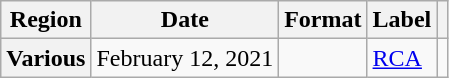<table class="wikitable plainrowheaders">
<tr>
<th scope="col">Region</th>
<th scope="col">Date</th>
<th scope="col">Format</th>
<th scope="col">Label</th>
<th scope="col"></th>
</tr>
<tr>
<th scope="row">Various</th>
<td>February 12, 2021</td>
<td></td>
<td><a href='#'>RCA</a></td>
<td></td>
</tr>
</table>
